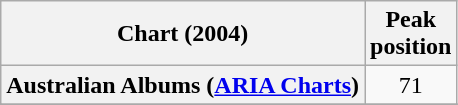<table class="wikitable sortable plainrowheaders" style="text-align:center">
<tr>
<th scope="col">Chart (2004)</th>
<th scope="col">Peak<br> position</th>
</tr>
<tr>
<th scope="row">Australian Albums (<a href='#'>ARIA Charts</a>)</th>
<td>71</td>
</tr>
<tr>
</tr>
<tr>
</tr>
<tr>
</tr>
</table>
